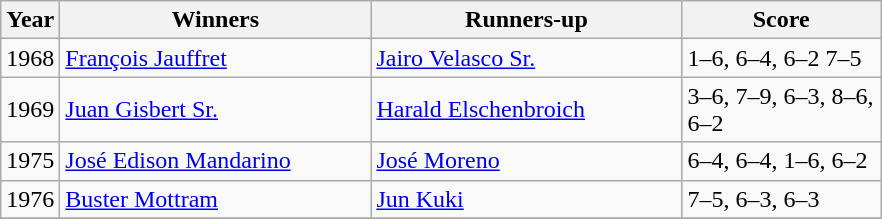<table class="wikitable">
<tr>
<th>Year</th>
<th width="200">Winners</th>
<th width="200">Runners-up</th>
<th width="125">Score</th>
</tr>
<tr>
<td>1968</td>
<td> <a href='#'>François Jauffret</a></td>
<td> <a href='#'>Jairo Velasco Sr.</a></td>
<td>1–6, 6–4, 6–2 7–5</td>
</tr>
<tr>
<td>1969</td>
<td> <a href='#'>Juan Gisbert Sr.</a></td>
<td> <a href='#'>Harald Elschenbroich</a></td>
<td>3–6, 7–9, 6–3, 8–6, 6–2</td>
</tr>
<tr>
<td>1975</td>
<td>  <a href='#'>José Edison Mandarino</a></td>
<td> <a href='#'>José Moreno</a></td>
<td>6–4, 6–4, 1–6, 6–2</td>
</tr>
<tr>
<td>1976</td>
<td> <a href='#'>Buster Mottram</a></td>
<td> <a href='#'>Jun Kuki</a></td>
<td>7–5, 6–3, 6–3</td>
</tr>
<tr>
</tr>
</table>
